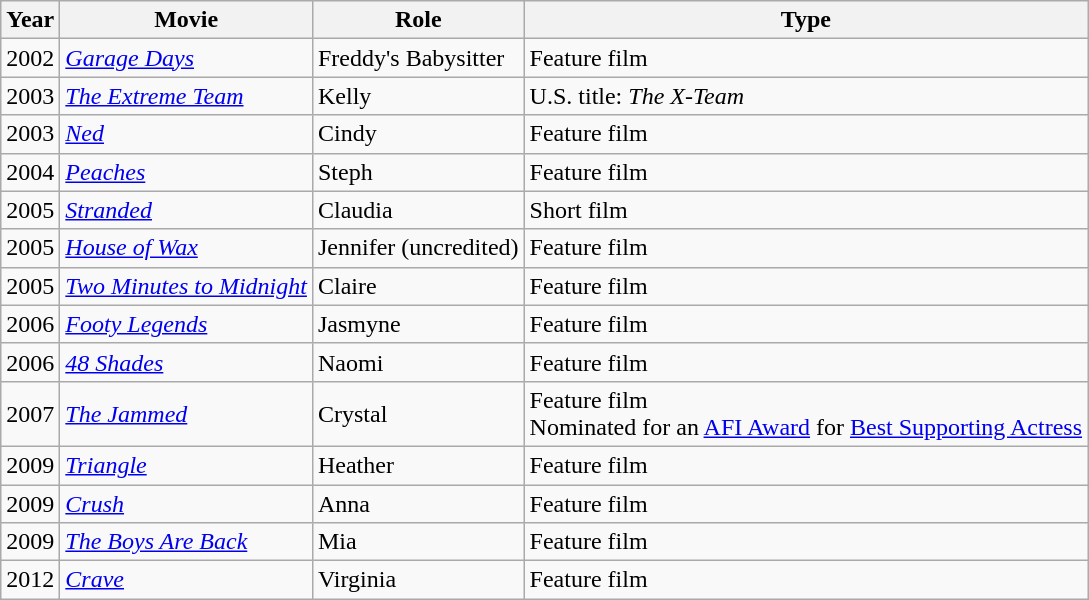<table class="wikitable">
<tr>
<th>Year</th>
<th>Movie</th>
<th>Role</th>
<th>Type</th>
</tr>
<tr>
<td>2002</td>
<td><em><a href='#'>Garage Days</a></em></td>
<td>Freddy's Babysitter</td>
<td>Feature film</td>
</tr>
<tr>
<td>2003</td>
<td><em><a href='#'>The Extreme Team</a></em></td>
<td>Kelly</td>
<td>U.S. title: <em>The X-Team</em></td>
</tr>
<tr>
<td>2003</td>
<td><em><a href='#'>Ned</a></em></td>
<td>Cindy</td>
<td>Feature film</td>
</tr>
<tr>
<td>2004</td>
<td><em><a href='#'>Peaches</a></em></td>
<td>Steph</td>
<td>Feature film</td>
</tr>
<tr>
<td>2005</td>
<td><em><a href='#'>Stranded</a></em></td>
<td>Claudia</td>
<td>Short film</td>
</tr>
<tr>
<td>2005</td>
<td><em><a href='#'>House of Wax</a></em></td>
<td>Jennifer (uncredited)</td>
<td>Feature film</td>
</tr>
<tr>
<td>2005</td>
<td><em><a href='#'>Two Minutes to Midnight</a></em></td>
<td>Claire</td>
<td>Feature film</td>
</tr>
<tr>
<td>2006</td>
<td><em><a href='#'>Footy Legends</a></em></td>
<td>Jasmyne</td>
<td>Feature film</td>
</tr>
<tr>
<td>2006</td>
<td><em><a href='#'>48 Shades</a></em></td>
<td>Naomi</td>
<td>Feature film</td>
</tr>
<tr>
<td>2007</td>
<td><em><a href='#'>The Jammed</a></em></td>
<td>Crystal</td>
<td>Feature film <br>Nominated for an <a href='#'>AFI Award</a> for <a href='#'>Best Supporting Actress</a></td>
</tr>
<tr>
<td>2009</td>
<td><em><a href='#'>Triangle</a></em></td>
<td>Heather</td>
<td>Feature film</td>
</tr>
<tr>
<td>2009</td>
<td><em><a href='#'>Crush</a></em></td>
<td>Anna</td>
<td>Feature film</td>
</tr>
<tr>
<td>2009</td>
<td><em><a href='#'>The Boys Are Back</a></em></td>
<td>Mia</td>
<td>Feature film</td>
</tr>
<tr>
<td>2012</td>
<td><em><a href='#'>Crave</a></em></td>
<td>Virginia</td>
<td>Feature film</td>
</tr>
</table>
